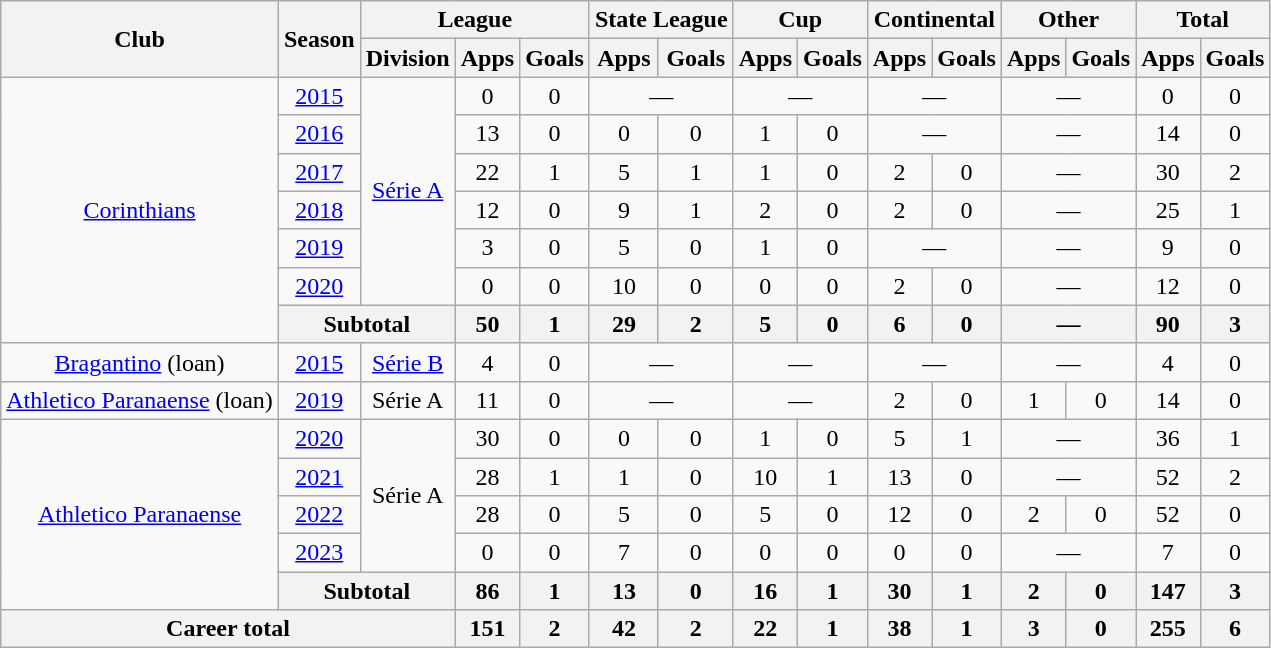<table class="wikitable" style="text-align: center;">
<tr>
<th rowspan="2">Club</th>
<th rowspan="2">Season</th>
<th colspan="3">League</th>
<th colspan="2">State League</th>
<th colspan="2">Cup</th>
<th colspan="2">Continental</th>
<th colspan="2">Other</th>
<th colspan="2">Total</th>
</tr>
<tr>
<th>Division</th>
<th>Apps</th>
<th>Goals</th>
<th>Apps</th>
<th>Goals</th>
<th>Apps</th>
<th>Goals</th>
<th>Apps</th>
<th>Goals</th>
<th>Apps</th>
<th>Goals</th>
<th>Apps</th>
<th>Goals</th>
</tr>
<tr>
<td rowspan="7" valign="center"><a href='#'>Corinthians</a></td>
<td><a href='#'>2015</a></td>
<td rowspan="6"><a href='#'>Série A</a></td>
<td>0</td>
<td>0</td>
<td colspan="2">—</td>
<td colspan="2">—</td>
<td colspan="2">—</td>
<td colspan="2">—</td>
<td>0</td>
<td>0</td>
</tr>
<tr>
<td><a href='#'>2016</a></td>
<td>13</td>
<td>0</td>
<td>0</td>
<td>0</td>
<td>1</td>
<td>0</td>
<td colspan="2">—</td>
<td colspan="2">—</td>
<td>14</td>
<td>0</td>
</tr>
<tr>
<td><a href='#'>2017</a></td>
<td>22</td>
<td>1</td>
<td>5</td>
<td>1</td>
<td>1</td>
<td>0</td>
<td>2</td>
<td>0</td>
<td colspan="2">—</td>
<td>30</td>
<td>2</td>
</tr>
<tr>
<td><a href='#'>2018</a></td>
<td>12</td>
<td>0</td>
<td>9</td>
<td>1</td>
<td>2</td>
<td>0</td>
<td>2</td>
<td>0</td>
<td colspan="2">—</td>
<td>25</td>
<td>1</td>
</tr>
<tr>
<td><a href='#'>2019</a></td>
<td>3</td>
<td>0</td>
<td>5</td>
<td>0</td>
<td>1</td>
<td>0</td>
<td colspan="2">—</td>
<td colspan="2">—</td>
<td>9</td>
<td>0</td>
</tr>
<tr>
<td><a href='#'>2020</a></td>
<td>0</td>
<td>0</td>
<td>10</td>
<td>0</td>
<td>0</td>
<td>0</td>
<td>2</td>
<td>0</td>
<td colspan="2">—</td>
<td>12</td>
<td>0</td>
</tr>
<tr>
<th colspan="2">Subtotal</th>
<th>50</th>
<th>1</th>
<th>29</th>
<th>2</th>
<th>5</th>
<th>0</th>
<th>6</th>
<th>0</th>
<th colspan="2">—</th>
<th>90</th>
<th>3</th>
</tr>
<tr>
<td valign="center"><a href='#'>Bragantino</a> (loan)</td>
<td><a href='#'>2015</a></td>
<td><a href='#'>Série B</a></td>
<td>4</td>
<td>0</td>
<td colspan="2">—</td>
<td colspan="2">—</td>
<td colspan="2">—</td>
<td colspan="2">—</td>
<td>4</td>
<td>0</td>
</tr>
<tr>
<td valign="center"><a href='#'>Athletico Paranaense</a> (loan)</td>
<td><a href='#'>2019</a></td>
<td>Série A</td>
<td>11</td>
<td>0</td>
<td colspan="2">—</td>
<td colspan="2">—</td>
<td>2</td>
<td>0</td>
<td>1</td>
<td>0</td>
<td>14</td>
<td>0</td>
</tr>
<tr>
<td rowspan="5" valign="center"><a href='#'>Athletico Paranaense</a></td>
<td><a href='#'>2020</a></td>
<td rowspan="4">Série A</td>
<td>30</td>
<td>0</td>
<td>0</td>
<td>0</td>
<td>1</td>
<td>0</td>
<td>5</td>
<td>1</td>
<td colspan="2">—</td>
<td>36</td>
<td>1</td>
</tr>
<tr>
<td><a href='#'>2021</a></td>
<td>28</td>
<td>1</td>
<td>1</td>
<td>0</td>
<td>10</td>
<td>1</td>
<td>13</td>
<td>0</td>
<td colspan="2">—</td>
<td>52</td>
<td>2</td>
</tr>
<tr>
<td><a href='#'>2022</a></td>
<td>28</td>
<td>0</td>
<td>5</td>
<td>0</td>
<td>5</td>
<td>0</td>
<td>12</td>
<td>0</td>
<td>2</td>
<td>0</td>
<td>52</td>
<td>0</td>
</tr>
<tr>
<td><a href='#'>2023</a></td>
<td>0</td>
<td>0</td>
<td>7</td>
<td>0</td>
<td>0</td>
<td>0</td>
<td>0</td>
<td>0</td>
<td colspan="2">—</td>
<td>7</td>
<td>0</td>
</tr>
<tr>
<th colspan="2">Subtotal</th>
<th>86</th>
<th>1</th>
<th>13</th>
<th>0</th>
<th>16</th>
<th>1</th>
<th>30</th>
<th>1</th>
<th>2</th>
<th>0</th>
<th>147</th>
<th>3</th>
</tr>
<tr>
<th colspan="3"><strong>Career total</strong></th>
<th>151</th>
<th>2</th>
<th>42</th>
<th>2</th>
<th>22</th>
<th>1</th>
<th>38</th>
<th>1</th>
<th>3</th>
<th>0</th>
<th>255</th>
<th>6</th>
</tr>
</table>
